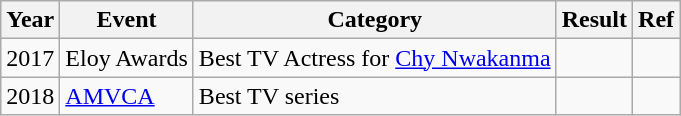<table class="wikitable">
<tr>
<th>Year</th>
<th>Event</th>
<th>Category</th>
<th>Result</th>
<th>Ref</th>
</tr>
<tr>
<td>2017</td>
<td>Eloy Awards</td>
<td>Best TV Actress for <a href='#'>Chy Nwakanma</a></td>
<td></td>
<td></td>
</tr>
<tr>
<td>2018</td>
<td><a href='#'>AMVCA</a></td>
<td>Best TV series</td>
<td></td>
<td></td>
</tr>
</table>
